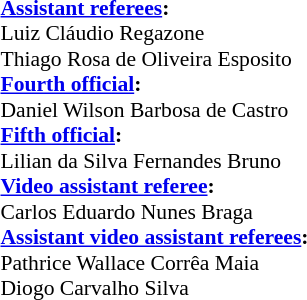<table width=50% style="font-size: 90%">
<tr>
<td><br><strong><a href='#'>Assistant referees</a>:</strong>
<br>Luiz Cláudio Regazone
<br>Thiago Rosa de Oliveira Esposito
<br><strong><a href='#'>Fourth official</a>:</strong>
<br>Daniel Wilson Barbosa de Castro
<br><strong><a href='#'>Fifth official</a>:</strong>
<br>Lilian da Silva Fernandes Bruno
<br><strong><a href='#'>Video assistant referee</a>:</strong>
<br>Carlos Eduardo Nunes Braga
<br><strong><a href='#'>Assistant video assistant referees</a>:</strong>
<br>Pathrice Wallace Corrêa Maia
<br>Diogo Carvalho Silva</td>
</tr>
</table>
